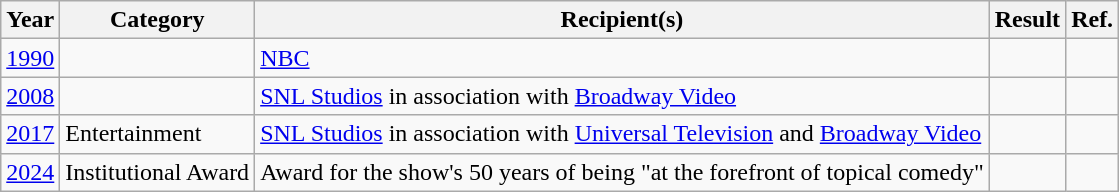<table class="wikitable">
<tr>
<th>Year</th>
<th>Category</th>
<th>Recipient(s)</th>
<th>Result</th>
<th>Ref.</th>
</tr>
<tr>
<td><a href='#'>1990</a></td>
<td></td>
<td><a href='#'>NBC</a></td>
<td></td>
<td align="center"></td>
</tr>
<tr>
<td><a href='#'>2008</a></td>
<td></td>
<td><a href='#'>SNL Studios</a> in association with <a href='#'>Broadway Video</a></td>
<td></td>
<td align="center"></td>
</tr>
<tr>
<td><a href='#'>2017</a></td>
<td>Entertainment</td>
<td><a href='#'>SNL Studios</a> in association with <a href='#'>Universal Television</a> and <a href='#'>Broadway Video</a></td>
<td></td>
<td align="center"></td>
</tr>
<tr>
<td><a href='#'>2024</a></td>
<td>Institutional Award</td>
<td>Award for the show's 50 years of being "at the forefront of topical comedy"</td>
<td></td>
<td align="center"></td>
</tr>
</table>
